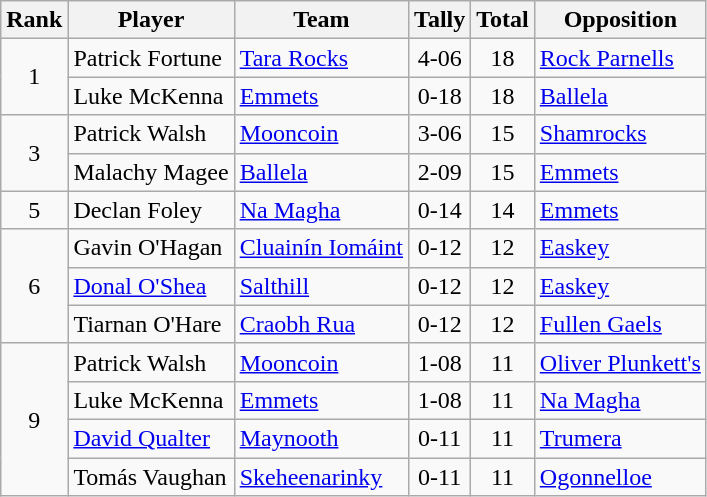<table class="wikitable">
<tr>
<th>Rank</th>
<th>Player</th>
<th>Team</th>
<th>Tally</th>
<th>Total</th>
<th>Opposition</th>
</tr>
<tr>
<td rowspan=2 align=center>1</td>
<td>Patrick Fortune</td>
<td><a href='#'>Tara Rocks</a></td>
<td align=center>4-06</td>
<td align=center>18</td>
<td><a href='#'>Rock Parnells</a></td>
</tr>
<tr>
<td>Luke McKenna</td>
<td><a href='#'>Emmets</a></td>
<td align=center>0-18</td>
<td align=center>18</td>
<td><a href='#'>Ballela</a></td>
</tr>
<tr>
<td rowspan=2 align=center>3</td>
<td>Patrick Walsh</td>
<td><a href='#'>Mooncoin</a></td>
<td align=center>3-06</td>
<td align=center>15</td>
<td><a href='#'>Shamrocks</a></td>
</tr>
<tr>
<td>Malachy Magee</td>
<td><a href='#'>Ballela</a></td>
<td align=center>2-09</td>
<td align=center>15</td>
<td><a href='#'>Emmets</a></td>
</tr>
<tr>
<td rowspan=1 align=center>5</td>
<td>Declan Foley</td>
<td><a href='#'>Na Magha</a></td>
<td align=center>0-14</td>
<td align=center>14</td>
<td><a href='#'>Emmets</a></td>
</tr>
<tr>
<td rowspan=3 align=center>6</td>
<td>Gavin O'Hagan</td>
<td><a href='#'>Cluainín Iomáint</a></td>
<td align=center>0-12</td>
<td align=center>12</td>
<td><a href='#'>Easkey</a></td>
</tr>
<tr>
<td><a href='#'>Donal O'Shea</a></td>
<td><a href='#'>Salthill</a></td>
<td align=center>0-12</td>
<td align=center>12</td>
<td><a href='#'>Easkey</a></td>
</tr>
<tr>
<td>Tiarnan O'Hare</td>
<td><a href='#'>Craobh Rua</a></td>
<td align=center>0-12</td>
<td align=center>12</td>
<td><a href='#'>Fullen Gaels</a></td>
</tr>
<tr>
<td rowspan=4 align=center>9</td>
<td>Patrick Walsh</td>
<td><a href='#'>Mooncoin</a></td>
<td align=center>1-08</td>
<td align=center>11</td>
<td><a href='#'>Oliver Plunkett's</a></td>
</tr>
<tr>
<td>Luke McKenna</td>
<td><a href='#'>Emmets</a></td>
<td align=center>1-08</td>
<td align=center>11</td>
<td><a href='#'>Na Magha</a></td>
</tr>
<tr>
<td><a href='#'>David Qualter</a></td>
<td><a href='#'>Maynooth</a></td>
<td align=center>0-11</td>
<td align=center>11</td>
<td><a href='#'>Trumera</a></td>
</tr>
<tr>
<td>Tomás Vaughan</td>
<td><a href='#'>Skeheenarinky</a></td>
<td align=center>0-11</td>
<td align=center>11</td>
<td><a href='#'>Ogonnelloe</a></td>
</tr>
</table>
